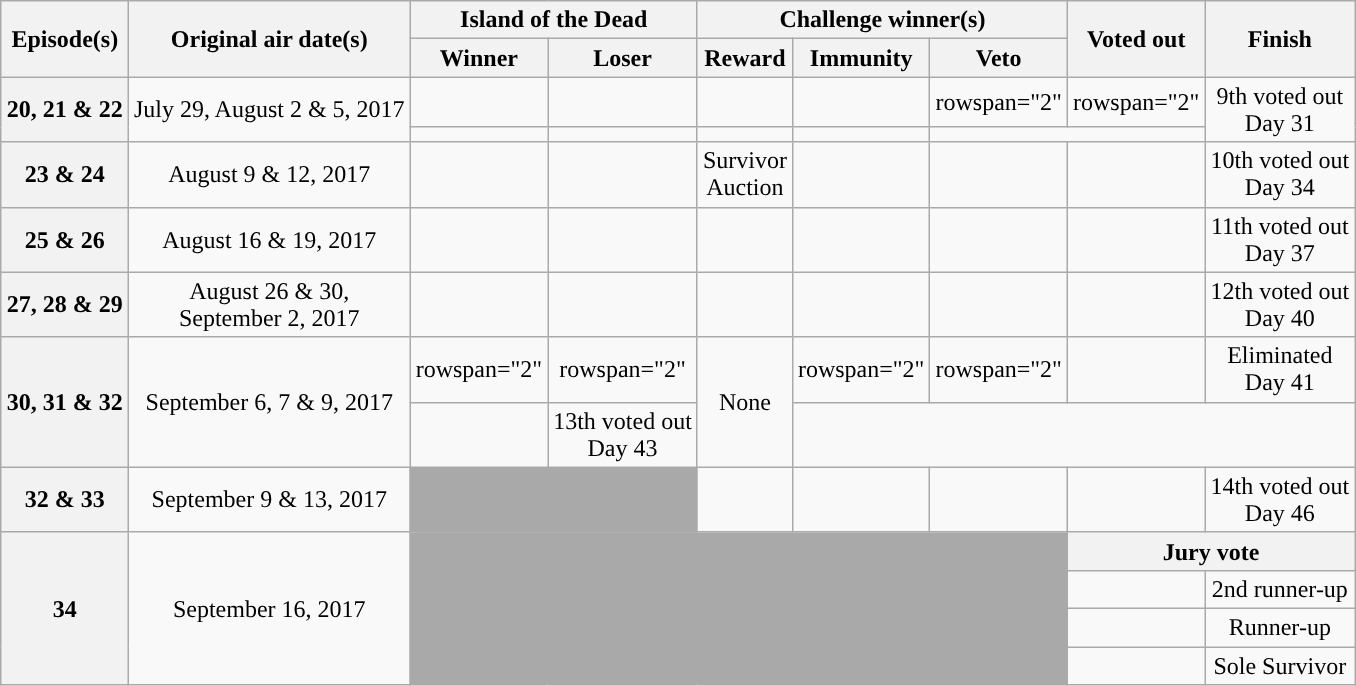<table class="wikitable plainrowheaders nowrap" style="margin:auto; text-align:center">
<tr>
<th scope="col" rowspan="2">Episode(s)</th>
<th scope="col" rowspan="2">Original air date(s)</th>
<th scope="col" colspan="2">Island of the Dead</th>
<th scope="col" colspan="3">Challenge winner(s)</th>
<th scope="col" rowspan="2">Voted out</th>
<th scope="col" rowspan="2">Finish</th>
</tr>
<tr>
<th scope="col">Winner</th>
<th scope="col">Loser</th>
<th scope="col">Reward</th>
<th scope="col">Immunity</th>
<th scope="col">Veto</th>
</tr>
<tr>
<th rowspan="2">20, 21 & 22</th>
<td rowspan="2">July 29, August 2 & 5, 2017</td>
<td></td>
<td></td>
<td></td>
<td></td>
<td>rowspan="2" </td>
<td>rowspan="2" </td>
<td rowspan="2">9th voted out<br>Day 31</td>
</tr>
<tr>
<td></td>
<td></td>
<td></td>
<td></td>
</tr>
<tr>
<th>23 & 24</th>
<td>August 9 & 12, 2017</td>
<td></td>
<td></td>
<td>Survivor<br>Auction</td>
<td></td>
<td></td>
<td></td>
<td>10th voted out<br>Day 34</td>
</tr>
<tr>
<th>25 & 26</th>
<td>August 16 & 19, 2017</td>
<td></td>
<td></td>
<td></td>
<td></td>
<td></td>
<td></td>
<td>11th voted out<br>Day 37</td>
</tr>
<tr>
<th>27, 28 & 29</th>
<td>August 26 & 30,<br>September 2, 2017</td>
<td></td>
<td></td>
<td></td>
<td></td>
<td></td>
<td></td>
<td>12th voted out<br>Day 40</td>
</tr>
<tr>
<th rowspan="2">30, 31 & 32</th>
<td rowspan="2">September 6, 7 & 9, 2017</td>
<td>rowspan="2" </td>
<td>rowspan="2" </td>
<td rowspan="2" style="text-align: center;">None</td>
<td>rowspan="2" </td>
<td>rowspan="2" </td>
<td></td>
<td>Eliminated<br>Day 41</td>
</tr>
<tr>
<td></td>
<td>13th voted out<br>Day 43</td>
</tr>
<tr>
<th>32 & 33</th>
<td>September 9 & 13, 2017</td>
<td colspan="2" bgcolor="darkgray"></td>
<td></td>
<td></td>
<td></td>
<td></td>
<td>14th voted out<br>Day 46</td>
</tr>
<tr>
<th rowspan="4">34</th>
<td rowspan="4">September 16, 2017</td>
<td rowspan="4" colspan="5" bgcolor="darkgray"></td>
<th colspan="2">Jury vote</th>
</tr>
<tr>
<td></td>
<td>2nd runner-up</td>
</tr>
<tr>
<td></td>
<td>Runner-up</td>
</tr>
<tr>
<td></td>
<td>Sole Survivor</td>
</tr>
</table>
